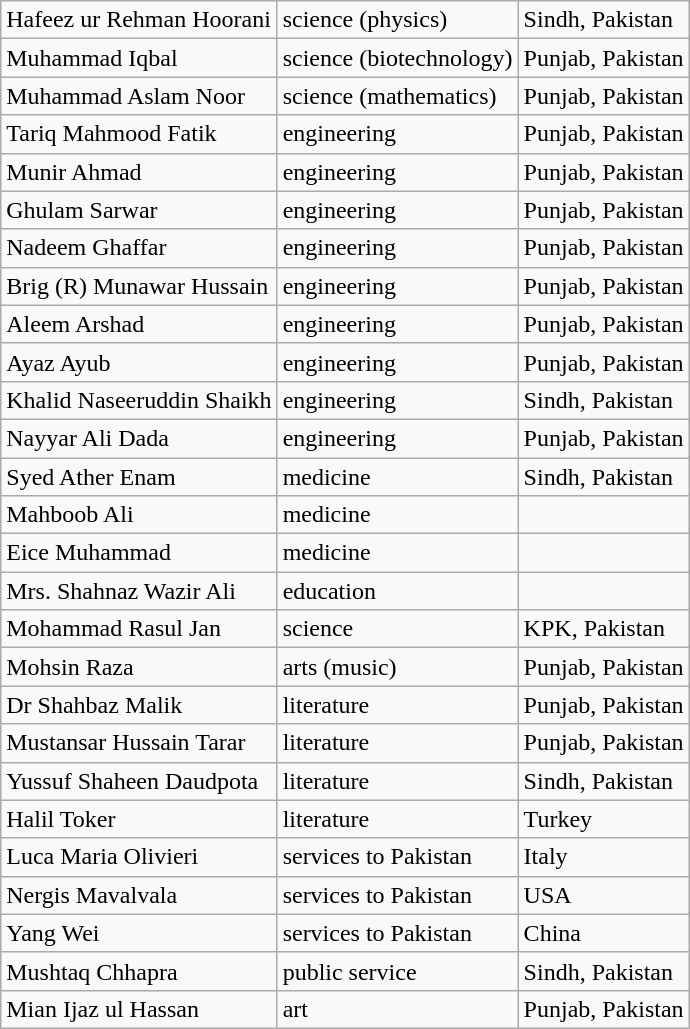<table class="wikitable">
<tr>
<td>Hafeez ur Rehman Hoorani</td>
<td>science (physics)</td>
<td>Sindh, Pakistan</td>
</tr>
<tr>
<td>Muhammad Iqbal</td>
<td>science (biotechnology)</td>
<td>Punjab, Pakistan</td>
</tr>
<tr>
<td>Muhammad Aslam  Noor</td>
<td>science (mathematics)</td>
<td>Punjab, Pakistan</td>
</tr>
<tr>
<td>Tariq Mahmood Fatik</td>
<td>engineering</td>
<td>Punjab, Pakistan</td>
</tr>
<tr>
<td>Munir Ahmad</td>
<td>engineering</td>
<td>Punjab, Pakistan</td>
</tr>
<tr>
<td>Ghulam Sarwar</td>
<td>engineering</td>
<td>Punjab, Pakistan</td>
</tr>
<tr>
<td>Nadeem Ghaffar</td>
<td>engineering</td>
<td>Punjab, Pakistan</td>
</tr>
<tr>
<td>Brig (R) Munawar Hussain</td>
<td>engineering</td>
<td>Punjab, Pakistan</td>
</tr>
<tr>
<td>Aleem Arshad</td>
<td>engineering</td>
<td>Punjab, Pakistan</td>
</tr>
<tr>
<td>Ayaz Ayub</td>
<td>engineering</td>
<td>Punjab, Pakistan</td>
</tr>
<tr>
<td>Khalid Naseeruddin  Shaikh</td>
<td>engineering</td>
<td>Sindh, Pakistan</td>
</tr>
<tr>
<td>Nayyar Ali Dada</td>
<td>engineering</td>
<td>Punjab, Pakistan</td>
</tr>
<tr>
<td>Syed Ather  Enam</td>
<td>medicine</td>
<td>Sindh, Pakistan</td>
</tr>
<tr>
<td>Mahboob Ali</td>
<td>medicine</td>
<td></td>
</tr>
<tr>
<td>Eice Muhammad</td>
<td>medicine</td>
<td></td>
</tr>
<tr>
<td>Mrs. Shahnaz Wazir Ali</td>
<td>education</td>
<td></td>
</tr>
<tr>
<td>Mohammad Rasul  Jan</td>
<td>science</td>
<td>KPK, Pakistan</td>
</tr>
<tr>
<td>Mohsin Raza</td>
<td>arts (music)</td>
<td>Punjab, Pakistan</td>
</tr>
<tr>
<td>Dr Shahbaz Malik</td>
<td>literature</td>
<td>Punjab, Pakistan</td>
</tr>
<tr>
<td>Mustansar Hussain  Tarar</td>
<td>literature</td>
<td>Punjab, Pakistan</td>
</tr>
<tr>
<td>Yussuf Shaheen  Daudpota</td>
<td>literature</td>
<td>Sindh, Pakistan</td>
</tr>
<tr>
<td>Halil Toker</td>
<td>literature</td>
<td>Turkey</td>
</tr>
<tr>
<td>Luca Maria Olivieri</td>
<td>services to Pakistan</td>
<td>Italy</td>
</tr>
<tr>
<td>Nergis  Mavalvala</td>
<td>services to Pakistan</td>
<td>USA</td>
</tr>
<tr>
<td>Yang Wei</td>
<td>services to Pakistan</td>
<td>China</td>
</tr>
<tr>
<td>Mushtaq Chhapra</td>
<td>public service</td>
<td>Sindh, Pakistan</td>
</tr>
<tr>
<td>Mian Ijaz ul Hassan</td>
<td>art</td>
<td>Punjab, Pakistan</td>
</tr>
</table>
